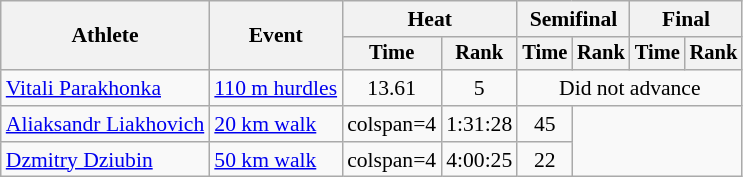<table class=wikitable style=font-size:90%;>
<tr>
<th rowspan=2>Athlete</th>
<th rowspan=2>Event</th>
<th colspan=2>Heat</th>
<th colspan=2>Semifinal</th>
<th colspan=2>Final</th>
</tr>
<tr style=font-size:95%>
<th>Time</th>
<th>Rank</th>
<th>Time</th>
<th>Rank</th>
<th>Time</th>
<th>Rank</th>
</tr>
<tr align=center>
<td align=left><a href='#'>Vitali Parakhonka</a></td>
<td align=left><a href='#'>110 m hurdles</a></td>
<td>13.61</td>
<td>5</td>
<td colspan=4>Did not advance</td>
</tr>
<tr align=center>
<td align=left><a href='#'>Aliaksandr Liakhovich</a></td>
<td align=left><a href='#'>20 km walk</a></td>
<td>colspan=4 </td>
<td>1:31:28</td>
<td>45</td>
</tr>
<tr align=center>
<td align=left><a href='#'>Dzmitry Dziubin</a></td>
<td align=left><a href='#'>50 km walk</a></td>
<td>colspan=4 </td>
<td>4:00:25</td>
<td>22</td>
</tr>
</table>
